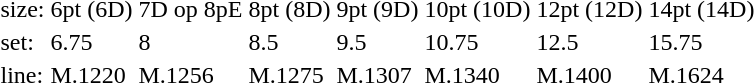<table style="margin-left:40px;">
<tr>
<td>size:</td>
<td>6pt (6D)</td>
<td>7D op 8pE</td>
<td>8pt (8D)</td>
<td>9pt (9D)</td>
<td>10pt (10D)</td>
<td>12pt (12D)</td>
<td>14pt (14D)</td>
</tr>
<tr>
<td>set:</td>
<td>6.75</td>
<td>8</td>
<td>8.5</td>
<td>9.5</td>
<td>10.75</td>
<td>12.5</td>
<td>15.75</td>
</tr>
<tr>
<td>line:</td>
<td>M.1220</td>
<td>M.1256</td>
<td>M.1275</td>
<td>M.1307</td>
<td>M.1340</td>
<td>M.1400</td>
<td>M.1624</td>
</tr>
</table>
